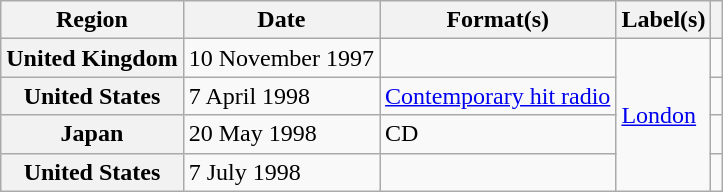<table class="wikitable plainrowheaders">
<tr>
<th scope="col">Region</th>
<th scope="col">Date</th>
<th scope="col">Format(s)</th>
<th scope="col">Label(s)</th>
<th scope="col"></th>
</tr>
<tr>
<th scope="row">United Kingdom</th>
<td>10 November 1997</td>
<td></td>
<td rowspan="4"><a href='#'>London</a></td>
<td></td>
</tr>
<tr>
<th scope="row">United States</th>
<td>7 April 1998</td>
<td><a href='#'>Contemporary hit radio</a></td>
<td></td>
</tr>
<tr>
<th scope="row">Japan</th>
<td>20 May 1998</td>
<td>CD</td>
<td></td>
</tr>
<tr>
<th scope="row">United States</th>
<td>7 July 1998</td>
<td></td>
<td></td>
</tr>
</table>
